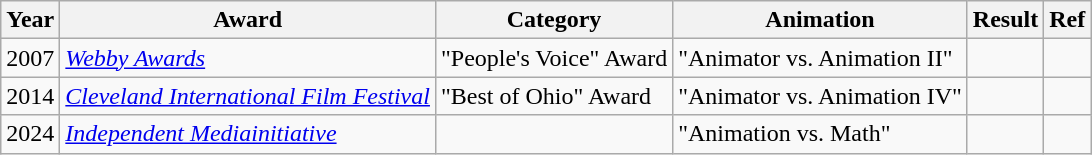<table class="wikitable sortable">
<tr>
<th>Year</th>
<th>Award</th>
<th>Category</th>
<th>Animation</th>
<th>Result</th>
<th>Ref</th>
</tr>
<tr>
<td>2007</td>
<td><em><a href='#'>Webby Awards</a></em></td>
<td>"People's Voice" Award</td>
<td>"Animator vs. Animation II"</td>
<td></td>
<td></td>
</tr>
<tr>
<td>2014</td>
<td><em><a href='#'>Cleveland International Film Festival</a></em></td>
<td>"Best of Ohio" Award</td>
<td>"Animator vs. Animation IV"</td>
<td></td>
<td></td>
</tr>
<tr>
<td>2024</td>
<td><em><a href='#'>Independent Mediainitiative</a></em></td>
<td></td>
<td>"Animation vs. Math"</td>
<td></td>
<td></td>
</tr>
</table>
